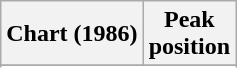<table class="wikitable sortable plainrowheaders" style="text-align:center">
<tr>
<th scope="col">Chart (1986)</th>
<th scope="col">Peak<br>position</th>
</tr>
<tr>
</tr>
<tr>
</tr>
<tr>
</tr>
<tr>
</tr>
<tr>
</tr>
<tr>
</tr>
<tr>
</tr>
</table>
